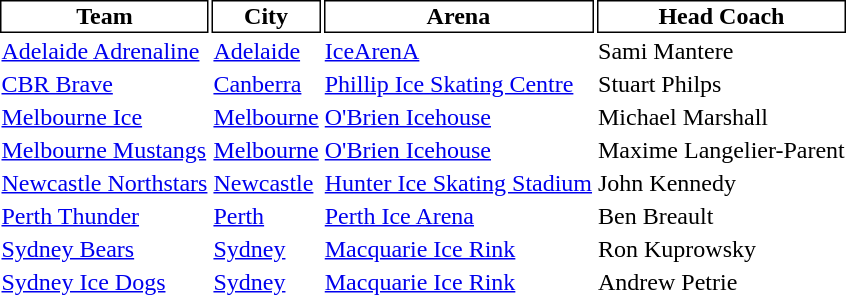<table class="toccolours">
<tr>
</tr>
<tr>
<th style="background:white;color:black;border:black 1px solid">Team</th>
<th style="background:white;color:black;border:black 1px solid">City</th>
<th style="background:white;color:black;border:black 1px solid">Arena</th>
<th style="background:white;color:black;border:black 1px solid">Head Coach</th>
</tr>
<tr>
<td><a href='#'>Adelaide Adrenaline</a></td>
<td> <a href='#'>Adelaide</a></td>
<td><a href='#'>IceArenA</a></td>
<td> Sami Mantere</td>
</tr>
<tr>
<td><a href='#'>CBR Brave</a></td>
<td> <a href='#'>Canberra</a></td>
<td><a href='#'>Phillip Ice Skating Centre</a></td>
<td> Stuart Philps</td>
</tr>
<tr>
<td><a href='#'>Melbourne Ice</a></td>
<td> <a href='#'>Melbourne</a></td>
<td><a href='#'>O'Brien Icehouse</a></td>
<td> Michael Marshall</td>
</tr>
<tr>
<td><a href='#'>Melbourne Mustangs</a></td>
<td> <a href='#'>Melbourne</a></td>
<td><a href='#'>O'Brien Icehouse</a></td>
<td> Maxime Langelier-Parent</td>
</tr>
<tr>
<td><a href='#'>Newcastle Northstars</a></td>
<td> <a href='#'>Newcastle</a></td>
<td><a href='#'>Hunter Ice Skating Stadium</a></td>
<td> John Kennedy</td>
</tr>
<tr>
<td><a href='#'>Perth Thunder</a></td>
<td> <a href='#'>Perth</a></td>
<td><a href='#'>Perth Ice Arena</a></td>
<td> Ben Breault</td>
</tr>
<tr>
<td><a href='#'>Sydney Bears</a></td>
<td> <a href='#'>Sydney</a></td>
<td><a href='#'>Macquarie Ice Rink</a></td>
<td> Ron Kuprowsky</td>
</tr>
<tr>
<td><a href='#'>Sydney Ice Dogs</a></td>
<td> <a href='#'>Sydney</a></td>
<td><a href='#'>Macquarie Ice Rink</a></td>
<td> Andrew Petrie</td>
</tr>
</table>
